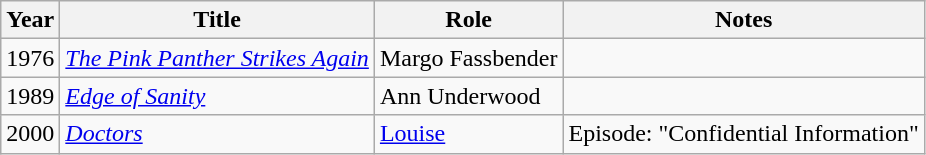<table class="wikitable">
<tr>
<th>Year</th>
<th>Title</th>
<th>Role</th>
<th>Notes</th>
</tr>
<tr>
<td>1976</td>
<td><em><a href='#'>The Pink Panther Strikes Again</a></em></td>
<td>Margo Fassbender</td>
<td></td>
</tr>
<tr>
<td>1989</td>
<td><em><a href='#'>Edge of Sanity</a></em></td>
<td>Ann Underwood</td>
<td></td>
</tr>
<tr>
<td>2000</td>
<td><em><a href='#'>Doctors</a></em></td>
<td><a href='#'>Louise</a></td>
<td>Episode: "Confidential Information"</td>
</tr>
</table>
